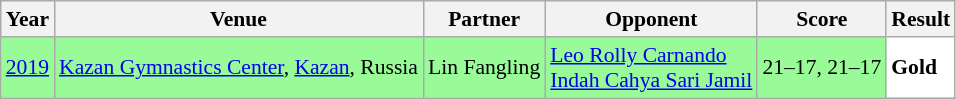<table class="sortable wikitable" style="font-size: 90%;">
<tr>
<th>Year</th>
<th>Venue</th>
<th>Partner</th>
<th>Opponent</th>
<th>Score</th>
<th>Result</th>
</tr>
<tr style="background:#98FB98">
<td align="center"><a href='#'>2019</a></td>
<td align="left"><a href='#'>Kazan Gymnastics Center</a>, <a href='#'>Kazan</a>, Russia</td>
<td align="left"> Lin Fangling</td>
<td align="left"> <a href='#'>Leo Rolly Carnando</a><br> <a href='#'>Indah Cahya Sari Jamil</a></td>
<td align="left">21–17, 21–17</td>
<td style="text-align:left; background:white"> <strong>Gold</strong></td>
</tr>
</table>
